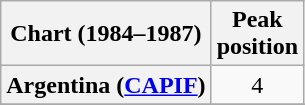<table class="wikitable sortable plainrowheaders" style="text-align:center">
<tr>
<th>Chart (1984–1987)</th>
<th>Peak<br>position</th>
</tr>
<tr>
<th scope="row">Argentina (<a href='#'>CAPIF</a>)</th>
<td>4</td>
</tr>
<tr>
</tr>
<tr>
</tr>
<tr>
</tr>
<tr>
</tr>
<tr>
</tr>
<tr>
</tr>
<tr>
</tr>
<tr>
</tr>
</table>
